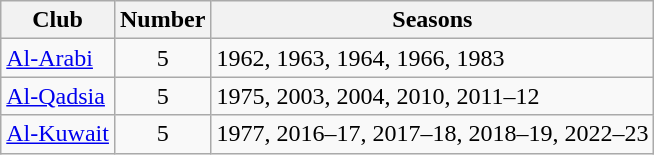<table class="wikitable sortable">
<tr>
<th>Club</th>
<th>Number</th>
<th>Seasons</th>
</tr>
<tr>
<td><a href='#'>Al-Arabi</a></td>
<td style="text-align:center">5</td>
<td>1962, 1963, 1964, 1966, 1983</td>
</tr>
<tr>
<td><a href='#'>Al-Qadsia</a></td>
<td style="text-align:center">5</td>
<td>1975, 2003, 2004, 2010, 2011–12</td>
</tr>
<tr>
<td><a href='#'>Al-Kuwait</a></td>
<td style="text-align:center">5</td>
<td>1977, 2016–17, 2017–18, 2018–19, 2022–23</td>
</tr>
</table>
